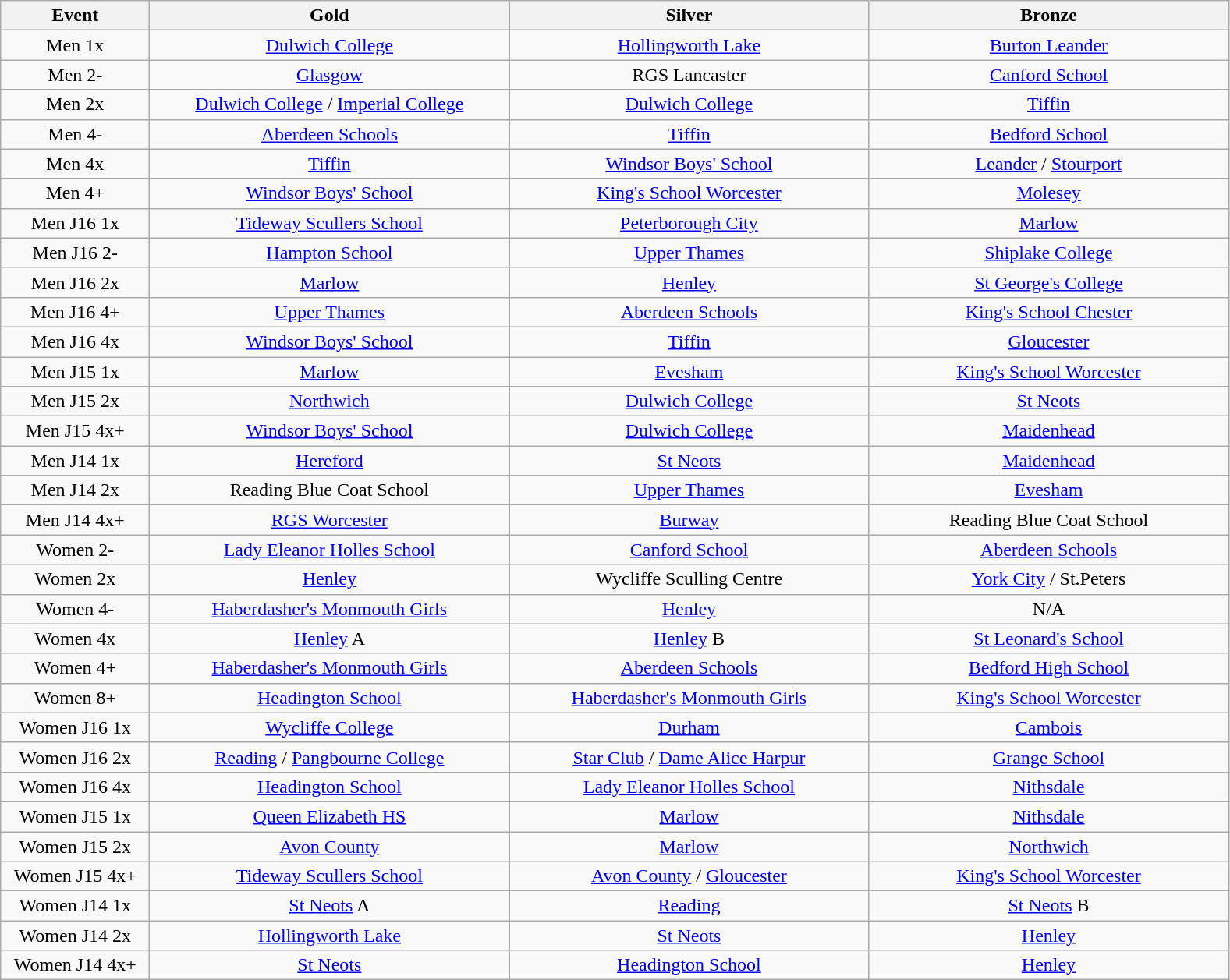<table class="wikitable" style="text-align:center">
<tr>
<th width=120>Event</th>
<th width=300>Gold</th>
<th width=300>Silver</th>
<th width=300>Bronze</th>
</tr>
<tr>
<td>Men 1x</td>
<td><a href='#'>Dulwich College</a></td>
<td><a href='#'>Hollingworth Lake</a></td>
<td><a href='#'>Burton Leander</a></td>
</tr>
<tr>
<td>Men 2-</td>
<td><a href='#'>Glasgow</a></td>
<td>RGS Lancaster</td>
<td><a href='#'>Canford School</a></td>
</tr>
<tr>
<td>Men 2x</td>
<td><a href='#'>Dulwich College</a> / <a href='#'>Imperial College</a></td>
<td><a href='#'>Dulwich College</a></td>
<td><a href='#'>Tiffin</a></td>
</tr>
<tr>
<td>Men 4-</td>
<td><a href='#'>Aberdeen Schools</a></td>
<td><a href='#'>Tiffin</a></td>
<td><a href='#'>Bedford School</a></td>
</tr>
<tr>
<td>Men 4x</td>
<td><a href='#'>Tiffin</a></td>
<td><a href='#'>Windsor Boys' School</a></td>
<td><a href='#'>Leander</a> / <a href='#'>Stourport</a></td>
</tr>
<tr>
<td>Men 4+</td>
<td><a href='#'>Windsor Boys' School</a></td>
<td><a href='#'>King's School Worcester</a></td>
<td><a href='#'>Molesey</a></td>
</tr>
<tr>
<td>Men J16 1x</td>
<td><a href='#'>Tideway Scullers School</a></td>
<td><a href='#'>Peterborough City</a></td>
<td><a href='#'>Marlow</a></td>
</tr>
<tr>
<td>Men J16 2-</td>
<td><a href='#'>Hampton School</a></td>
<td><a href='#'>Upper Thames</a></td>
<td><a href='#'>Shiplake College</a></td>
</tr>
<tr>
<td>Men J16 2x</td>
<td><a href='#'>Marlow</a></td>
<td><a href='#'>Henley</a></td>
<td><a href='#'>St George's College</a></td>
</tr>
<tr>
<td>Men J16 4+</td>
<td><a href='#'>Upper Thames</a></td>
<td><a href='#'>Aberdeen Schools</a></td>
<td><a href='#'>King's School Chester</a></td>
</tr>
<tr>
<td>Men J16 4x</td>
<td><a href='#'>Windsor Boys' School</a></td>
<td><a href='#'>Tiffin</a></td>
<td><a href='#'>Gloucester</a></td>
</tr>
<tr>
<td>Men J15 1x</td>
<td><a href='#'>Marlow</a></td>
<td><a href='#'>Evesham</a></td>
<td><a href='#'>King's School Worcester</a></td>
</tr>
<tr>
<td>Men J15 2x</td>
<td><a href='#'>Northwich</a></td>
<td><a href='#'>Dulwich College</a></td>
<td><a href='#'>St Neots</a></td>
</tr>
<tr>
<td>Men J15 4x+</td>
<td><a href='#'>Windsor Boys' School</a></td>
<td><a href='#'>Dulwich College</a></td>
<td><a href='#'>Maidenhead</a></td>
</tr>
<tr>
<td>Men J14 1x</td>
<td><a href='#'>Hereford</a></td>
<td><a href='#'>St Neots</a></td>
<td><a href='#'>Maidenhead</a></td>
</tr>
<tr>
<td>Men J14 2x</td>
<td>Reading Blue Coat School</td>
<td><a href='#'>Upper Thames</a></td>
<td><a href='#'>Evesham</a></td>
</tr>
<tr>
<td>Men J14 4x+</td>
<td><a href='#'>RGS Worcester</a></td>
<td><a href='#'>Burway</a></td>
<td>Reading Blue Coat School</td>
</tr>
<tr>
<td>Women 2-</td>
<td><a href='#'>Lady Eleanor Holles School</a></td>
<td><a href='#'>Canford School</a></td>
<td><a href='#'>Aberdeen Schools</a></td>
</tr>
<tr>
<td>Women 2x</td>
<td><a href='#'>Henley</a></td>
<td>Wycliffe Sculling Centre</td>
<td><a href='#'>York City</a> / St.Peters</td>
</tr>
<tr>
<td>Women 4-</td>
<td><a href='#'>Haberdasher's Monmouth Girls</a></td>
<td><a href='#'>Henley</a></td>
<td>N/A</td>
</tr>
<tr>
<td>Women 4x</td>
<td><a href='#'>Henley</a> A</td>
<td><a href='#'>Henley</a> B</td>
<td><a href='#'>St Leonard's School</a></td>
</tr>
<tr>
<td>Women 4+</td>
<td><a href='#'>Haberdasher's Monmouth Girls</a></td>
<td><a href='#'>Aberdeen Schools</a></td>
<td><a href='#'>Bedford High School</a></td>
</tr>
<tr>
<td>Women 8+</td>
<td><a href='#'>Headington School</a></td>
<td><a href='#'>Haberdasher's Monmouth Girls</a></td>
<td><a href='#'>King's School Worcester</a></td>
</tr>
<tr>
<td>Women J16 1x</td>
<td><a href='#'>Wycliffe College</a></td>
<td><a href='#'>Durham</a></td>
<td><a href='#'>Cambois</a></td>
</tr>
<tr>
<td>Women J16 2x</td>
<td><a href='#'>Reading</a> / <a href='#'>Pangbourne College</a></td>
<td><a href='#'>Star Club</a> / <a href='#'>Dame Alice Harpur</a></td>
<td><a href='#'>Grange School</a></td>
</tr>
<tr>
<td>Women J16 4x</td>
<td><a href='#'>Headington School</a></td>
<td><a href='#'>Lady Eleanor Holles School</a></td>
<td><a href='#'>Nithsdale</a></td>
</tr>
<tr>
<td>Women J15 1x</td>
<td><a href='#'>Queen Elizabeth HS</a></td>
<td><a href='#'>Marlow</a></td>
<td><a href='#'>Nithsdale</a></td>
</tr>
<tr>
<td>Women J15 2x</td>
<td><a href='#'>Avon County</a></td>
<td><a href='#'>Marlow</a></td>
<td><a href='#'>Northwich</a></td>
</tr>
<tr>
<td>Women J15 4x+</td>
<td><a href='#'>Tideway Scullers School</a></td>
<td><a href='#'>Avon County</a> / <a href='#'>Gloucester</a></td>
<td><a href='#'>King's School Worcester</a></td>
</tr>
<tr>
<td>Women J14 1x</td>
<td><a href='#'>St Neots</a> A</td>
<td><a href='#'>Reading</a></td>
<td><a href='#'>St Neots</a> B</td>
</tr>
<tr>
<td>Women J14 2x</td>
<td><a href='#'>Hollingworth Lake</a></td>
<td><a href='#'>St Neots</a></td>
<td><a href='#'>Henley</a></td>
</tr>
<tr>
<td>Women J14 4x+</td>
<td><a href='#'>St Neots</a></td>
<td><a href='#'>Headington School</a></td>
<td><a href='#'>Henley</a></td>
</tr>
</table>
